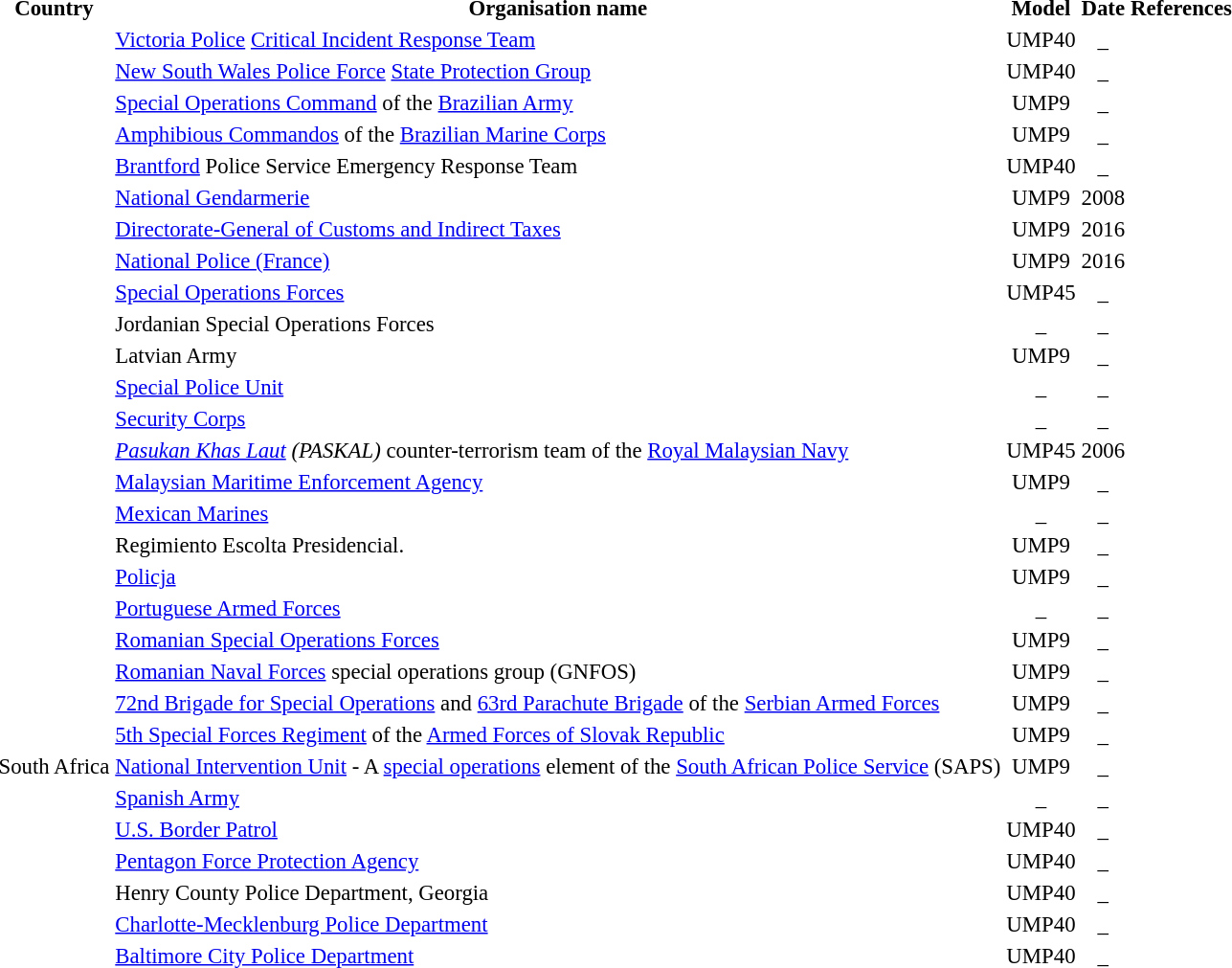<table style="font-size: 95%;">
<tr>
<th>Country</th>
<th>Organisation name</th>
<th>Model</th>
<th>Date</th>
<th>References</th>
</tr>
<tr>
<td rowspan="2"></td>
<td><a href='#'>Victoria Police</a> <a href='#'>Critical Incident Response Team</a></td>
<td style="text-align:center;">UMP40</td>
<td style="text-align:center;">_</td>
<td style="text-align:center;"></td>
</tr>
<tr>
<td><a href='#'>New South Wales Police Force</a> <a href='#'>State Protection Group</a></td>
<td style="text-align:center;">UMP40</td>
<td style="text-align:center;">_</td>
<td style="text-align:center;"></td>
</tr>
<tr>
<td rowspan="2"></td>
<td><a href='#'>Special Operations Command</a> of the <a href='#'>Brazilian Army</a></td>
<td style="text-align:center;">UMP9</td>
<td style="text-align:center;">_</td>
<td style="text-align:center;"></td>
</tr>
<tr>
<td><a href='#'>Amphibious Commandos</a> of the <a href='#'>Brazilian Marine Corps</a></td>
<td style="text-align:center;">UMP9</td>
<td style="text-align:center;">_</td>
<td style="text-align:center;"></td>
</tr>
<tr>
<td></td>
<td><a href='#'>Brantford</a> Police Service Emergency Response Team</td>
<td style="text-align:center;">UMP40</td>
<td style="text-align:center;">_</td>
<td style="text-align:center;"></td>
</tr>
<tr>
<td rowspan="3"></td>
<td><a href='#'>National Gendarmerie</a></td>
<td style="text-align:center;">UMP9</td>
<td style="text-align:center;">2008</td>
<td style="text-align:center;"></td>
</tr>
<tr>
<td><a href='#'>Directorate-General of Customs and Indirect Taxes</a></td>
<td style="text-align:center;">UMP9</td>
<td style="text-align:center;">2016</td>
<td style="text-align:center;"></td>
</tr>
<tr>
<td><a href='#'>National Police (France)</a></td>
<td style="text-align:center;">UMP9</td>
<td style="text-align:center;">2016</td>
<td style="text-align:center;"></td>
</tr>
<tr>
<td></td>
<td><a href='#'>Special Operations Forces</a></td>
<td style="text-align:center;">UMP45</td>
<td style="text-align:center;">_</td>
<td style="text-align:center;"></td>
</tr>
<tr>
<td></td>
<td>Jordanian Special Operations Forces</td>
<td style="text-align:center;">_</td>
<td style="text-align:center;">_</td>
<td style="text-align:center;"></td>
</tr>
<tr>
<td></td>
<td>Latvian Army</td>
<td style="text-align:center;">UMP9</td>
<td style="text-align:center;">_</td>
<td style="text-align:center;"></td>
</tr>
<tr>
<td rowspan="2"></td>
<td><a href='#'>Special Police Unit</a></td>
<td style="text-align:center;">_</td>
<td style="text-align:center;">_</td>
<td style="text-align:center;"></td>
</tr>
<tr>
<td><a href='#'>Security Corps</a></td>
<td style="text-align:center;">_</td>
<td style="text-align:center;">_</td>
<td style="text-align:center;"></td>
</tr>
<tr>
<td rowspan="2"></td>
<td><em><a href='#'>Pasukan Khas Laut</a> (PASKAL)</em> counter-terrorism team of the <a href='#'>Royal Malaysian Navy</a></td>
<td style="text-align:center;">UMP45</td>
<td style="text-align:center;">2006</td>
<td style="text-align:center;"></td>
</tr>
<tr>
<td><a href='#'>Malaysian Maritime Enforcement Agency</a></td>
<td style="text-align:center;">UMP9</td>
<td style="text-align:center;">_</td>
<td style="text-align:center;"></td>
</tr>
<tr>
<td></td>
<td><a href='#'>Mexican Marines</a></td>
<td style="text-align:center;">_</td>
<td style="text-align:center;">_</td>
<td style="text-align:center;"></td>
</tr>
<tr>
<td></td>
<td>Regimiento Escolta Presidencial.</td>
<td style="text-align:center;">UMP9</td>
<td style="text-align:center;">_</td>
<td style="text-align:center;"></td>
</tr>
<tr>
<td></td>
<td><a href='#'>Policja</a></td>
<td style="text-align:center;">UMP9</td>
<td style="text-align:center;">_</td>
<td style="text-align:center;"></td>
</tr>
<tr>
<td></td>
<td><a href='#'>Portuguese Armed Forces</a></td>
<td style="text-align:center;">_</td>
<td style="text-align:center;">_</td>
<td style="text-align:center;"></td>
</tr>
<tr>
<td rowspan="2"></td>
<td><a href='#'>Romanian Special Operations Forces</a></td>
<td style="text-align:center;">UMP9</td>
<td style="text-align:center;">_</td>
<td style="text-align:center;"></td>
</tr>
<tr>
<td><a href='#'>Romanian Naval Forces</a> special operations group (GNFOS)</td>
<td style="text-align:center;">UMP9</td>
<td style="text-align:center;">_</td>
<td style="text-align:center;"></td>
</tr>
<tr>
<td></td>
<td><a href='#'>72nd Brigade for Special Operations</a> and <a href='#'>63rd Parachute Brigade</a> of the <a href='#'>Serbian Armed Forces</a></td>
<td style="text-align:center;">UMP9</td>
<td style="text-align:center;">_</td>
<td style="text-align:center;"></td>
</tr>
<tr>
<td></td>
<td><a href='#'>5th Special Forces Regiment</a> of the <a href='#'>Armed Forces of Slovak Republic</a></td>
<td style="text-align:center;">UMP9</td>
<td style="text-align:center;">_</td>
<td style="text-align:center;"></td>
</tr>
<tr>
<td> South Africa</td>
<td><a href='#'>National Intervention Unit</a> - A <a href='#'>special operations</a> element of the <a href='#'>South African Police Service</a> (SAPS)</td>
<td style="text-align:center;">UMP9</td>
<td style="text-align:center;">_</td>
<td style="text-align:center;"></td>
</tr>
<tr>
<td></td>
<td><a href='#'>Spanish Army</a></td>
<td style="text-align:center;">_</td>
<td style="text-align:center;">_</td>
<td style="text-align:center;"></td>
</tr>
<tr>
<td rowspan="5"></td>
<td><a href='#'>U.S. Border Patrol</a></td>
<td style="text-align:center;">UMP40</td>
<td style="text-align:center;">_</td>
<td style="text-align:center;"></td>
</tr>
<tr>
<td><a href='#'>Pentagon Force Protection Agency</a></td>
<td style="text-align:center;">UMP40</td>
<td style="text-align:center;">_</td>
<td style="text-align:center;"></td>
</tr>
<tr>
<td>Henry County Police Department, Georgia</td>
<td style="text-align:center;">UMP40</td>
<td style="text-align:center;">_</td>
<td style="text-align:center;"></td>
</tr>
<tr>
<td><a href='#'>Charlotte-Mecklenburg Police Department</a></td>
<td style="text-align:center;">UMP40</td>
<td style="text-align:center;">_</td>
<td style="text-align:center;"></td>
</tr>
<tr>
<td><a href='#'>Baltimore City Police Department</a></td>
<td style="text-align:center;">UMP40</td>
<td style="text-align:center;">_</td>
<td style="text-align:center;"></td>
</tr>
<tr>
</tr>
</table>
